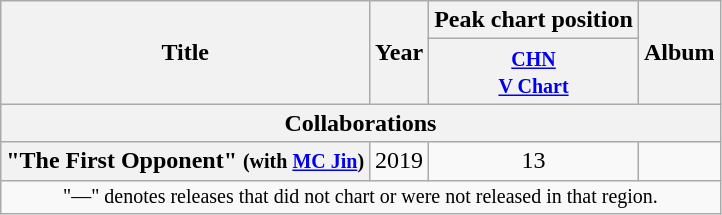<table class="wikitable plainrowheaders" style="text-align:center;">
<tr>
<th scope="col" rowspan="2">Title</th>
<th scope="col" rowspan="2">Year</th>
<th colspan="1" scope="col">Peak chart position</th>
<th rowspan="2">Album</th>
</tr>
<tr>
<th><small><a href='#'>CHN<br>V Chart</a></small><br></th>
</tr>
<tr>
<th colspan="7">Collaborations</th>
</tr>
<tr>
<th scope="row">"The First Opponent" <small>(with <a href='#'>MC Jin</a>)</small></th>
<td>2019</td>
<td>13</td>
<td></td>
</tr>
<tr>
<td colspan="7" style="font-size:10pt; text-align:center;">"—" denotes releases that did not chart or were not released in that region.</td>
</tr>
</table>
